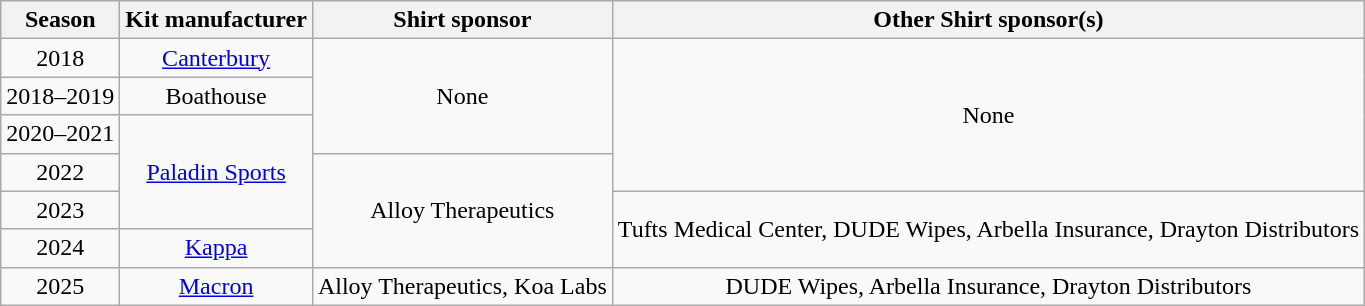<table class="wikitable" style="text-align: center">
<tr>
<th>Season</th>
<th>Kit manufacturer</th>
<th>Shirt sponsor</th>
<th>Other Shirt sponsor(s)</th>
</tr>
<tr>
<td>2018</td>
<td><a href='#'>Canterbury</a></td>
<td rowspan="3">None</td>
<td rowspan="4">None</td>
</tr>
<tr>
<td>2018–2019</td>
<td>Boathouse</td>
</tr>
<tr>
<td>2020–2021</td>
<td rowspan="3"><a href='#'>Paladin Sports</a></td>
</tr>
<tr>
<td>2022</td>
<td rowspan="3">Alloy Therapeutics</td>
</tr>
<tr>
<td>2023</td>
<td rowspan="2">Tufts Medical Center, DUDE Wipes, Arbella Insurance, Drayton Distributors</td>
</tr>
<tr>
<td>2024</td>
<td><a href='#'>Kappa</a></td>
</tr>
<tr>
<td>2025</td>
<td><a href='#'>Macron</a></td>
<td rowspan="3">Alloy Therapeutics, Koa Labs</td>
<td rowspan="4">DUDE Wipes, Arbella Insurance, Drayton Distributors</td>
</tr>
</table>
